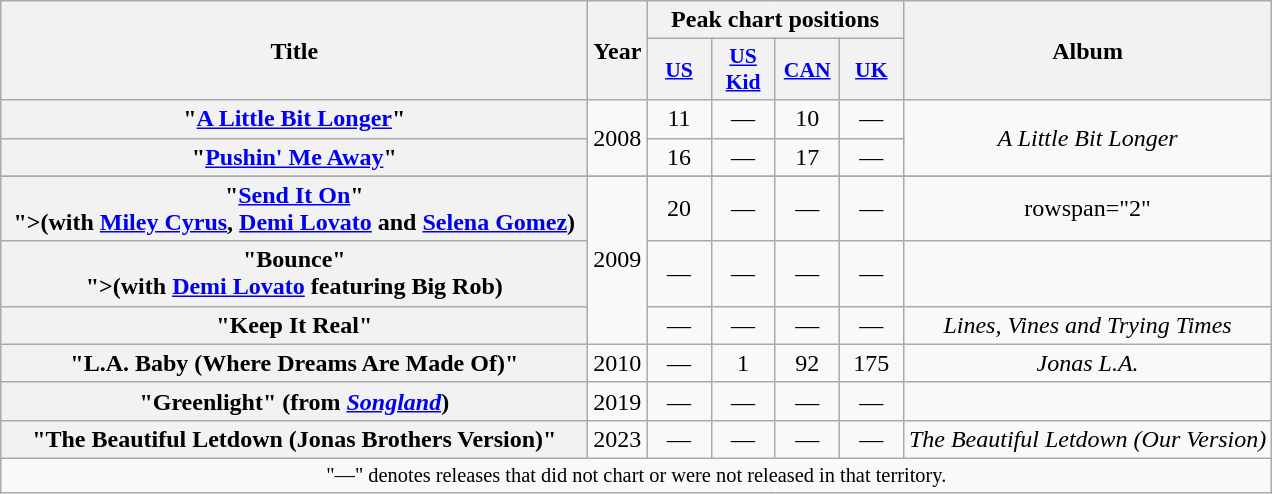<table class="wikitable plainrowheaders" style="text-align:center;">
<tr>
<th scope="col" rowspan="2" style="width:24em;">Title</th>
<th scope="col" rowspan="2">Year</th>
<th scope="col" colspan="4">Peak chart positions</th>
<th scope="col" rowspan="2">Album</th>
</tr>
<tr>
<th scope="col" style="width:2.5em;font-size:90%;"><a href='#'>US</a><br></th>
<th scope="col" style="width:2.5em;font-size:90%;"><a href='#'>US<br>Kid</a><br></th>
<th scope="col" style="width:2.5em;font-size:90%;"><a href='#'>CAN</a><br></th>
<th scope="col" style="width:2.5em;font-size:90%;"><a href='#'>UK</a><br></th>
</tr>
<tr>
<th scope="row">"<a href='#'>A Little Bit Longer</a>"</th>
<td rowspan="2">2008</td>
<td>11</td>
<td>—</td>
<td>10</td>
<td>—</td>
<td rowspan="2"><em>A Little Bit Longer</em></td>
</tr>
<tr>
<th scope="row">"<a href='#'>Pushin' Me Away</a>"</th>
<td>16</td>
<td>—</td>
<td>17</td>
<td>—</td>
</tr>
<tr>
</tr>
<tr>
<th scope="row">"<a href='#'>Send It On</a>"<br><span>">(with <a href='#'>Miley Cyrus</a>, <a href='#'>Demi Lovato</a> and <a href='#'>Selena Gomez</a>)</span></th>
<td rowspan="3">2009</td>
<td>20</td>
<td>—</td>
<td>—</td>
<td>—</td>
<td>rowspan="2" </td>
</tr>
<tr>
<th scope="row">"Bounce"<br><span>">(with <a href='#'>Demi Lovato</a> featuring Big Rob)</span></th>
<td>—</td>
<td>—</td>
<td>—</td>
<td>—</td>
</tr>
<tr>
<th scope="row">"Keep It Real"</th>
<td>—</td>
<td>—</td>
<td>—</td>
<td>—</td>
<td><em>Lines, Vines and Trying Times</em></td>
</tr>
<tr>
<th scope="row">"L.A. Baby (Where Dreams Are Made Of)"</th>
<td>2010</td>
<td>—</td>
<td>1</td>
<td>92</td>
<td>175</td>
<td><em>Jonas L.A.</em></td>
</tr>
<tr>
<th scope="row">"Greenlight" (from <em><a href='#'>Songland</a></em>)</th>
<td>2019</td>
<td>—</td>
<td>—</td>
<td>—</td>
<td>—</td>
<td></td>
</tr>
<tr>
<th scope="row">"The Beautiful Letdown (Jonas Brothers Version)"<br></th>
<td>2023</td>
<td>—</td>
<td>—</td>
<td>—</td>
<td>—</td>
<td><em>The Beautiful Letdown (Our Version)</em></td>
</tr>
<tr>
<td align="center" colspan="9" style="font-size:85%">"—" denotes releases that did not chart or were not released in that territory.</td>
</tr>
</table>
